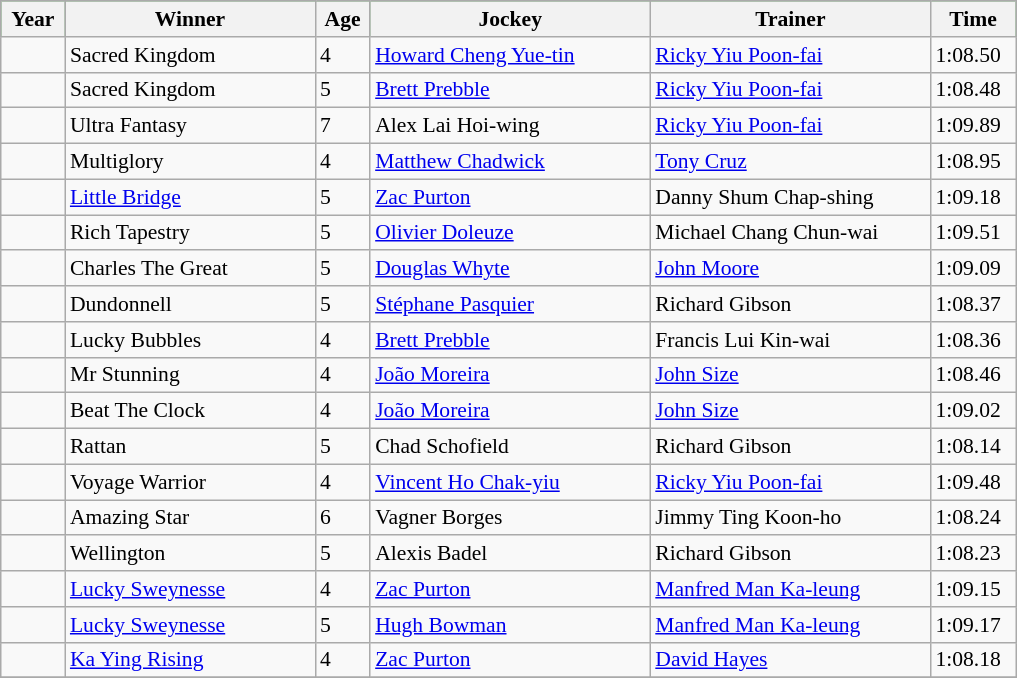<table class = "wikitable sortable" | border="1" cellpadding="0" style="border-collapse: collapse; font-size:90%">
<tr bgcolor="green" align="center">
<th style="width:36px"><strong>Year</strong></th>
<th style="width:160px"><strong>Winner</strong></th>
<th style="width:30px"><strong>Age</strong></th>
<th style="width:180px"><strong>Jockey</strong></th>
<th style="width:180px"><strong>Trainer</strong></th>
<th style="width:50px"><strong>Time</strong></th>
</tr>
<tr>
<td></td>
<td>Sacred Kingdom</td>
<td>4</td>
<td><a href='#'>Howard Cheng Yue-tin</a></td>
<td><a href='#'>Ricky Yiu Poon-fai</a></td>
<td>1:08.50</td>
</tr>
<tr>
<td></td>
<td>Sacred Kingdom</td>
<td>5</td>
<td><a href='#'>Brett Prebble</a></td>
<td><a href='#'>Ricky Yiu Poon-fai</a></td>
<td>1:08.48</td>
</tr>
<tr>
<td></td>
<td>Ultra Fantasy</td>
<td>7</td>
<td>Alex Lai Hoi-wing</td>
<td><a href='#'>Ricky Yiu Poon-fai</a></td>
<td>1:09.89</td>
</tr>
<tr>
<td></td>
<td>Multiglory</td>
<td>4</td>
<td><a href='#'>Matthew Chadwick</a></td>
<td><a href='#'>Tony Cruz</a></td>
<td>1:08.95</td>
</tr>
<tr>
<td></td>
<td><a href='#'>Little Bridge</a></td>
<td>5</td>
<td><a href='#'>Zac Purton</a></td>
<td>Danny Shum Chap-shing</td>
<td>1:09.18</td>
</tr>
<tr>
<td></td>
<td>Rich Tapestry</td>
<td>5</td>
<td><a href='#'>Olivier Doleuze</a></td>
<td>Michael Chang Chun-wai</td>
<td>1:09.51</td>
</tr>
<tr>
<td></td>
<td>Charles The Great</td>
<td>5</td>
<td><a href='#'>Douglas Whyte</a></td>
<td><a href='#'>John Moore</a></td>
<td>1:09.09</td>
</tr>
<tr>
<td></td>
<td>Dundonnell</td>
<td>5</td>
<td><a href='#'>Stéphane Pasquier</a></td>
<td>Richard Gibson</td>
<td>1:08.37</td>
</tr>
<tr>
<td></td>
<td>Lucky Bubbles</td>
<td>4</td>
<td><a href='#'>Brett Prebble</a></td>
<td>Francis Lui Kin-wai</td>
<td>1:08.36</td>
</tr>
<tr>
<td></td>
<td>Mr Stunning</td>
<td>4</td>
<td><a href='#'>João Moreira</a></td>
<td><a href='#'>John Size</a></td>
<td>1:08.46</td>
</tr>
<tr>
<td></td>
<td>Beat The Clock</td>
<td>4</td>
<td><a href='#'>João Moreira</a></td>
<td><a href='#'>John Size</a></td>
<td>1:09.02</td>
</tr>
<tr>
<td></td>
<td>Rattan</td>
<td>5</td>
<td>Chad Schofield</td>
<td>Richard Gibson</td>
<td>1:08.14</td>
</tr>
<tr>
<td></td>
<td>Voyage Warrior</td>
<td>4</td>
<td><a href='#'>Vincent Ho Chak-yiu</a></td>
<td><a href='#'>Ricky Yiu Poon-fai</a></td>
<td>1:09.48</td>
</tr>
<tr>
<td></td>
<td>Amazing Star</td>
<td>6</td>
<td>Vagner Borges</td>
<td>Jimmy Ting Koon-ho</td>
<td>1:08.24</td>
</tr>
<tr>
<td></td>
<td>Wellington</td>
<td>5</td>
<td>Alexis Badel</td>
<td>Richard Gibson</td>
<td>1:08.23</td>
</tr>
<tr>
<td></td>
<td><a href='#'>Lucky Sweynesse</a></td>
<td>4</td>
<td><a href='#'>Zac Purton</a></td>
<td><a href='#'>Manfred Man Ka-leung</a></td>
<td>1:09.15</td>
</tr>
<tr>
<td></td>
<td><a href='#'>Lucky Sweynesse</a></td>
<td>5</td>
<td><a href='#'>Hugh Bowman</a></td>
<td><a href='#'>Manfred Man Ka-leung</a></td>
<td>1:09.17</td>
</tr>
<tr>
<td></td>
<td><a href='#'>Ka Ying Rising</a></td>
<td>4</td>
<td><a href='#'>Zac Purton</a></td>
<td><a href='#'>David Hayes</a></td>
<td>1:08.18</td>
</tr>
<tr>
</tr>
</table>
